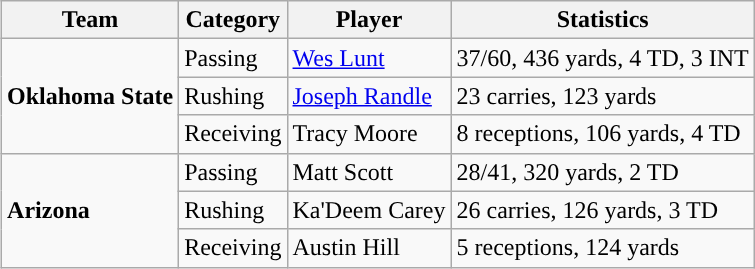<table class="wikitable" style="float: right;">
<tr>
<th>Team</th>
<th>Category</th>
<th>Player</th>
<th>Statistics</th>
</tr>
<tr>
<td rowspan=3><strong>Oklahoma State</strong></td>
<td>Passing</td>
<td><a href='#'>Wes Lunt</a></td>
<td>37/60, 436 yards, 4 TD, 3 INT</td>
</tr>
<tr>
<td>Rushing</td>
<td><a href='#'>Joseph Randle</a></td>
<td>23 carries, 123 yards</td>
</tr>
<tr>
<td>Receiving</td>
<td>Tracy Moore</td>
<td>8 receptions, 106 yards, 4 TD</td>
</tr>
<tr>
<td rowspan=3><strong>Arizona</strong></td>
<td>Passing</td>
<td>Matt Scott</td>
<td>28/41, 320 yards, 2 TD</td>
</tr>
<tr>
<td>Rushing</td>
<td>Ka'Deem Carey</td>
<td>26 carries, 126 yards, 3 TD</td>
</tr>
<tr>
<td>Receiving</td>
<td>Austin Hill</td>
<td>5 receptions, 124 yards</td>
</tr>
</table>
